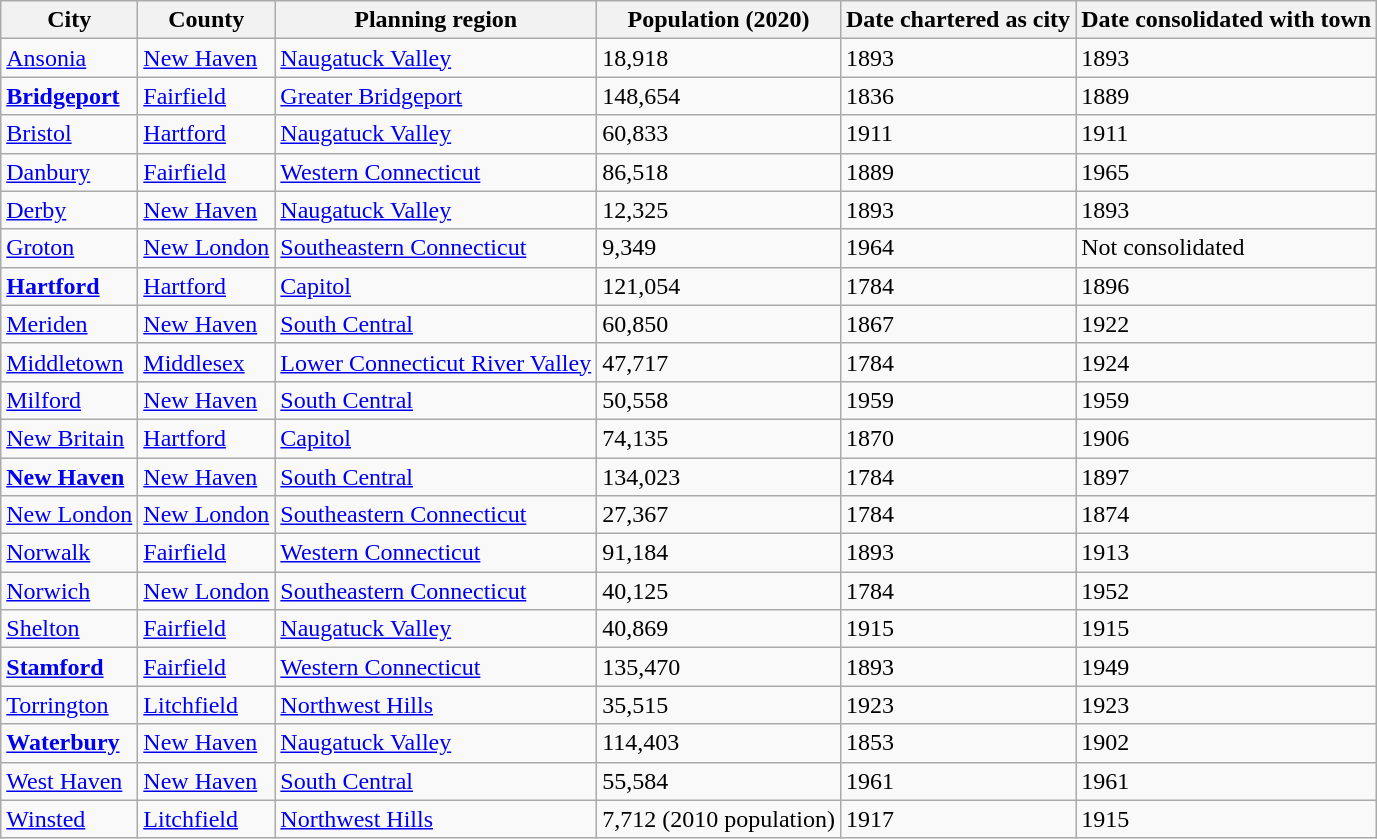<table class="wikitable sortable">
<tr>
<th>City</th>
<th>County</th>
<th>Planning region</th>
<th>Population (2020)</th>
<th>Date chartered as city</th>
<th>Date consolidated with town</th>
</tr>
<tr>
<td><a href='#'>Ansonia</a></td>
<td><a href='#'>New Haven</a></td>
<td><a href='#'>Naugatuck Valley</a></td>
<td>18,918</td>
<td>1893</td>
<td>1893</td>
</tr>
<tr>
<td><strong><a href='#'>Bridgeport</a></strong></td>
<td><a href='#'>Fairfield</a></td>
<td><a href='#'>Greater Bridgeport</a></td>
<td>148,654</td>
<td>1836</td>
<td>1889</td>
</tr>
<tr>
<td><a href='#'>Bristol</a></td>
<td><a href='#'>Hartford</a></td>
<td><a href='#'>Naugatuck Valley</a></td>
<td>60,833</td>
<td>1911</td>
<td>1911</td>
</tr>
<tr>
<td><a href='#'>Danbury</a></td>
<td><a href='#'>Fairfield</a></td>
<td><a href='#'>Western Connecticut</a></td>
<td>86,518</td>
<td>1889</td>
<td>1965</td>
</tr>
<tr>
<td><a href='#'>Derby</a></td>
<td><a href='#'>New Haven</a></td>
<td><a href='#'>Naugatuck Valley</a></td>
<td>12,325</td>
<td>1893</td>
<td>1893</td>
</tr>
<tr>
<td><a href='#'>Groton</a></td>
<td><a href='#'>New London</a></td>
<td><a href='#'>Southeastern Connecticut</a></td>
<td>9,349</td>
<td>1964</td>
<td>Not consolidated</td>
</tr>
<tr>
<td><strong><a href='#'>Hartford</a></strong></td>
<td><a href='#'>Hartford</a></td>
<td><a href='#'>Capitol</a></td>
<td>121,054</td>
<td>1784</td>
<td>1896</td>
</tr>
<tr>
<td><a href='#'>Meriden</a></td>
<td><a href='#'>New Haven</a></td>
<td><a href='#'>South Central</a></td>
<td>60,850</td>
<td>1867</td>
<td>1922</td>
</tr>
<tr>
<td><a href='#'>Middletown</a></td>
<td><a href='#'>Middlesex</a></td>
<td><a href='#'>Lower Connecticut River Valley</a></td>
<td>47,717</td>
<td>1784</td>
<td>1924</td>
</tr>
<tr>
<td><a href='#'>Milford</a></td>
<td><a href='#'>New Haven</a></td>
<td><a href='#'>South Central</a></td>
<td>50,558</td>
<td>1959</td>
<td>1959</td>
</tr>
<tr>
<td><a href='#'>New Britain</a></td>
<td><a href='#'>Hartford</a></td>
<td><a href='#'>Capitol</a></td>
<td>74,135</td>
<td>1870</td>
<td>1906</td>
</tr>
<tr>
<td><strong><a href='#'>New Haven</a></strong></td>
<td><a href='#'>New Haven</a></td>
<td><a href='#'>South Central</a></td>
<td>134,023</td>
<td>1784</td>
<td>1897</td>
</tr>
<tr>
<td><a href='#'>New London</a></td>
<td><a href='#'>New London</a></td>
<td><a href='#'>Southeastern Connecticut</a></td>
<td>27,367</td>
<td>1784</td>
<td>1874</td>
</tr>
<tr>
<td><a href='#'>Norwalk</a></td>
<td><a href='#'>Fairfield</a></td>
<td><a href='#'>Western Connecticut</a></td>
<td>91,184</td>
<td>1893</td>
<td>1913</td>
</tr>
<tr>
<td><a href='#'>Norwich</a></td>
<td><a href='#'>New London</a></td>
<td><a href='#'>Southeastern Connecticut</a></td>
<td>40,125</td>
<td>1784</td>
<td>1952</td>
</tr>
<tr>
<td><a href='#'>Shelton</a></td>
<td><a href='#'>Fairfield</a></td>
<td><a href='#'>Naugatuck Valley</a></td>
<td>40,869</td>
<td>1915</td>
<td>1915</td>
</tr>
<tr>
<td><strong><a href='#'>Stamford</a></strong></td>
<td><a href='#'>Fairfield</a></td>
<td><a href='#'>Western Connecticut</a></td>
<td>135,470</td>
<td>1893</td>
<td>1949</td>
</tr>
<tr>
<td><a href='#'>Torrington</a></td>
<td><a href='#'>Litchfield</a></td>
<td><a href='#'>Northwest Hills</a></td>
<td>35,515</td>
<td>1923</td>
<td>1923</td>
</tr>
<tr>
<td><strong><a href='#'>Waterbury</a></strong></td>
<td><a href='#'>New Haven</a></td>
<td><a href='#'>Naugatuck Valley</a></td>
<td>114,403</td>
<td>1853</td>
<td>1902</td>
</tr>
<tr>
<td><a href='#'>West Haven</a></td>
<td><a href='#'>New Haven</a></td>
<td><a href='#'>South Central</a></td>
<td>55,584</td>
<td>1961</td>
<td>1961</td>
</tr>
<tr>
<td><a href='#'>Winsted</a></td>
<td><a href='#'>Litchfield</a></td>
<td><a href='#'>Northwest Hills</a></td>
<td>7,712 (2010 population)</td>
<td>1917</td>
<td>1915</td>
</tr>
</table>
